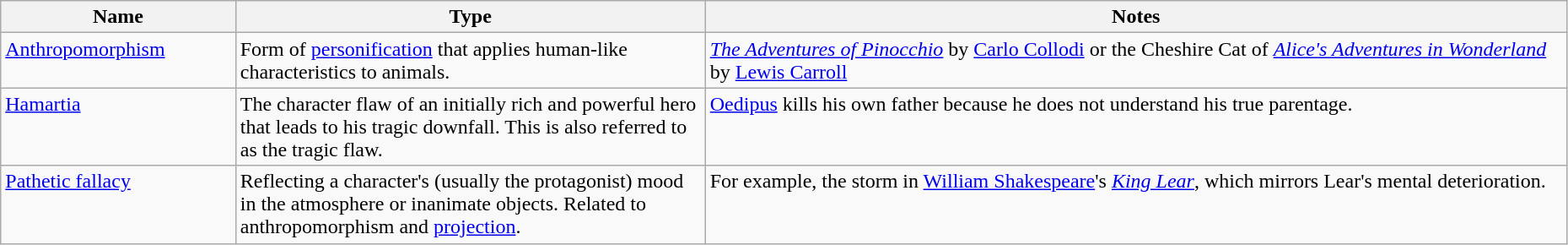<table class="wikitable sortable" style="border:1px;; width:98%;">
<tr valign="top">
<th style="width:15%">Name</th>
<th style="width:30%">Type</th>
<th style="width:70%">Notes</th>
</tr>
<tr valign="top">
<td><a href='#'>Anthropomorphism</a></td>
<td>Form of <a href='#'>personification</a> that applies human-like characteristics to animals.</td>
<td><em><a href='#'>The Adventures of Pinocchio</a></em> by <a href='#'>Carlo Collodi</a> or the Cheshire Cat of <em><a href='#'>Alice's Adventures in Wonderland</a></em> by <a href='#'>Lewis Carroll</a></td>
</tr>
<tr valign="top">
<td><a href='#'>Hamartia</a></td>
<td>The character flaw of an initially rich and powerful hero that leads to his tragic downfall.  This is also referred to as the tragic flaw.</td>
<td><a href='#'>Oedipus</a> kills his own father because he does not understand his true parentage.</td>
</tr>
<tr valign="top">
<td><a href='#'>Pathetic fallacy</a></td>
<td>Reflecting a character's (usually the protagonist) mood in the atmosphere or inanimate objects. Related to anthropomorphism and <a href='#'>projection</a>.</td>
<td>For example, the storm in <a href='#'>William Shakespeare</a>'s <em><a href='#'>King Lear</a></em>, which mirrors Lear's mental deterioration.</td>
</tr>
</table>
